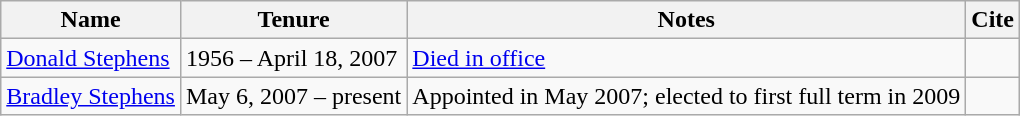<table class="wikitable">
<tr>
<th>Name</th>
<th>Tenure</th>
<th>Notes</th>
<th>Cite</th>
</tr>
<tr>
<td><a href='#'>Donald Stephens</a></td>
<td>1956 – April 18, 2007</td>
<td><a href='#'>Died in office</a></td>
<td></td>
</tr>
<tr>
<td><a href='#'>Bradley Stephens</a></td>
<td>May 6, 2007 – present</td>
<td>Appointed in May 2007; elected to first full term in 2009</td>
<td></td>
</tr>
</table>
